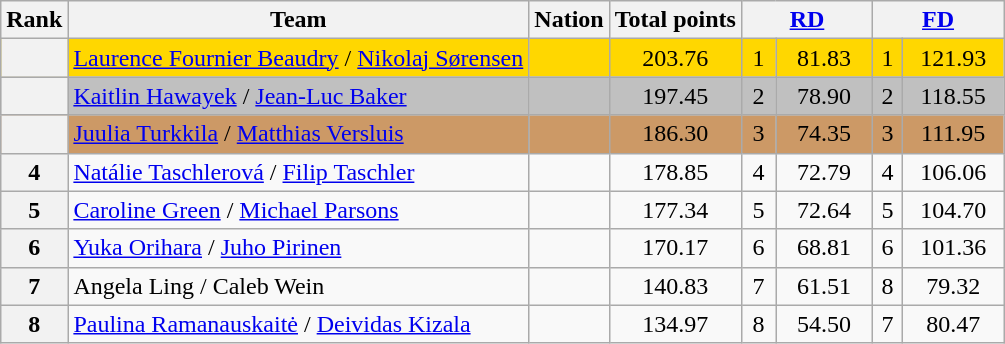<table class="wikitable sortable" style="text-align:left">
<tr>
<th scope="col">Rank</th>
<th scope="col">Team</th>
<th scope="col">Nation</th>
<th scope="col">Total points</th>
<th scope="col" colspan="2" width="80px"><a href='#'>RD</a></th>
<th scope="col" colspan="2" width="80px"><a href='#'>FD</a></th>
</tr>
<tr bgcolor="gold">
<th scope="row"></th>
<td><a href='#'>Laurence Fournier Beaudry</a> / <a href='#'>Nikolaj Sørensen</a></td>
<td></td>
<td align="center">203.76</td>
<td align="center">1</td>
<td align="center">81.83</td>
<td align="center">1</td>
<td align="center">121.93</td>
</tr>
<tr bgcolor="silver">
<th scope="row"></th>
<td><a href='#'>Kaitlin Hawayek</a> / <a href='#'>Jean-Luc Baker</a></td>
<td></td>
<td align="center">197.45</td>
<td align="center">2</td>
<td align="center">78.90</td>
<td align="center">2</td>
<td align="center">118.55</td>
</tr>
<tr bgcolor="cc9966">
<th scope="row"></th>
<td><a href='#'>Juulia Turkkila</a> / <a href='#'>Matthias Versluis</a></td>
<td></td>
<td align="center">186.30</td>
<td align="center">3</td>
<td align="center">74.35</td>
<td align="center">3</td>
<td align="center">111.95</td>
</tr>
<tr>
<th scope="row">4</th>
<td><a href='#'>Natálie Taschlerová</a> / <a href='#'>Filip Taschler</a></td>
<td></td>
<td align="center">178.85</td>
<td align="center">4</td>
<td align="center">72.79</td>
<td align="center">4</td>
<td align="center">106.06</td>
</tr>
<tr>
<th scope="row">5</th>
<td><a href='#'>Caroline Green</a> / <a href='#'>Michael Parsons</a></td>
<td></td>
<td align="center">177.34</td>
<td align="center">5</td>
<td align="center">72.64</td>
<td align="center">5</td>
<td align="center">104.70</td>
</tr>
<tr>
<th scope="row">6</th>
<td><a href='#'>Yuka Orihara</a> / <a href='#'>Juho Pirinen</a></td>
<td></td>
<td align="center">170.17</td>
<td align="center">6</td>
<td align="center">68.81</td>
<td align="center">6</td>
<td align="center">101.36</td>
</tr>
<tr>
<th scope="row">7</th>
<td>Angela Ling / Caleb Wein</td>
<td></td>
<td align="center">140.83</td>
<td align="center">7</td>
<td align="center">61.51</td>
<td align="center">8</td>
<td align="center">79.32</td>
</tr>
<tr>
<th scope="row">8</th>
<td><a href='#'>Paulina Ramanauskaitė</a> / <a href='#'>Deividas Kizala</a></td>
<td></td>
<td align="center">134.97</td>
<td align="center">8</td>
<td align="center">54.50</td>
<td align="center">7</td>
<td align="center">80.47</td>
</tr>
</table>
